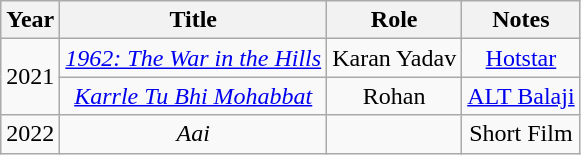<table class="wikitable" style="text-align:center">
<tr>
<th>Year</th>
<th>Title</th>
<th>Role</th>
<th>Notes</th>
</tr>
<tr>
<td rowspan=2>2021</td>
<td><em><a href='#'>1962: The War in the Hills</a></em></td>
<td>Karan Yadav</td>
<td><a href='#'>Hotstar</a></td>
</tr>
<tr>
<td><em><a href='#'>Karrle Tu Bhi Mohabbat</a></em></td>
<td>Rohan</td>
<td><a href='#'>ALT Balaji</a></td>
</tr>
<tr>
<td>2022</td>
<td><em>Aai</em></td>
<td></td>
<td>Short Film</td>
</tr>
</table>
